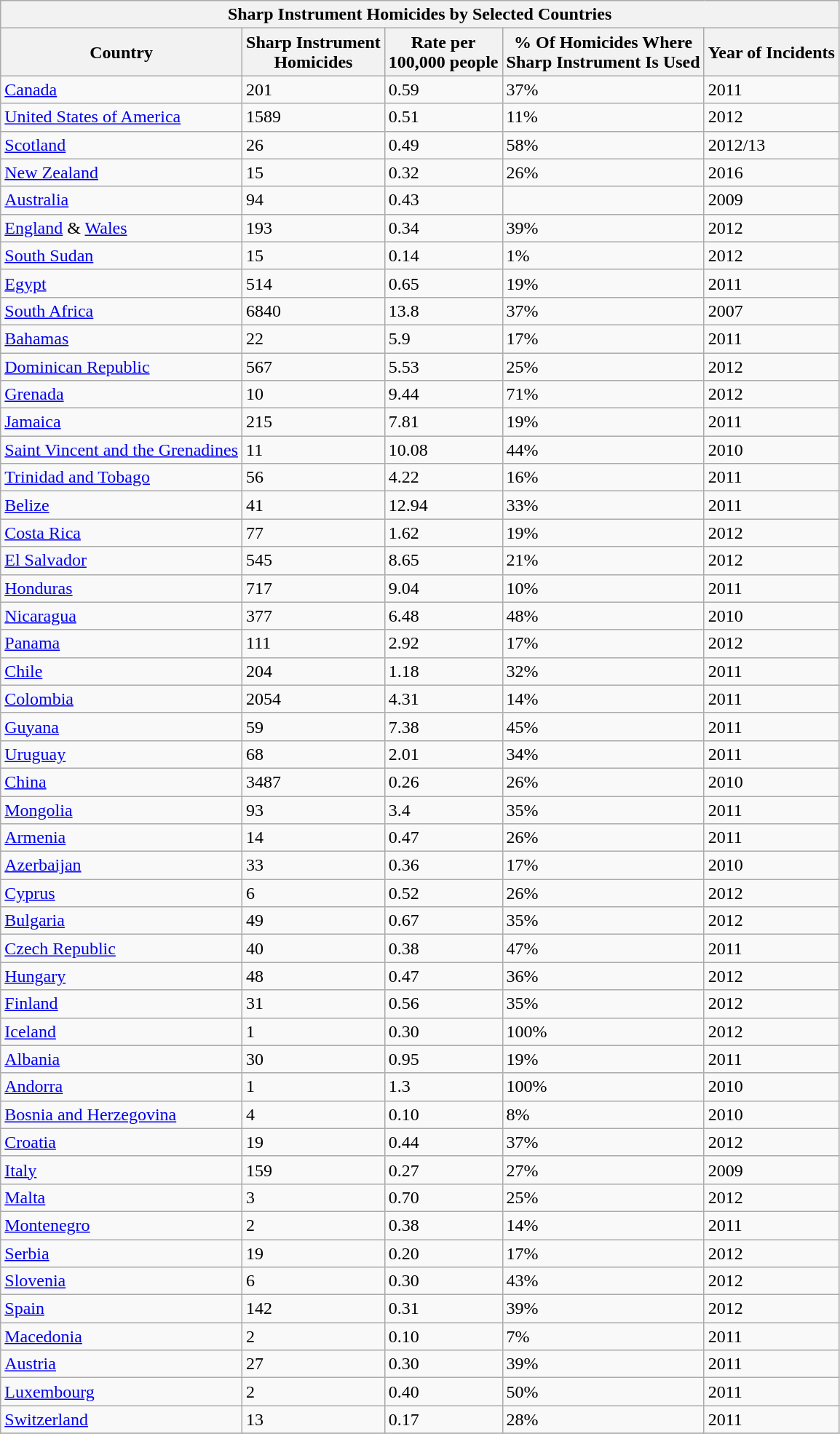<table class="wikitable collapsible collapsed sortable" border="1">
<tr>
<th colspan="7">Sharp Instrument Homicides by Selected Countries</th>
</tr>
<tr>
<th>Country</th>
<th>Sharp Instrument<br>Homicides</th>
<th>Rate per<br>100,000 people</th>
<th>% Of Homicides Where<br>Sharp Instrument Is Used</th>
<th>Year of Incidents</th>
</tr>
<tr>
<td><a href='#'>Canada</a></td>
<td>201</td>
<td>0.59</td>
<td>37%</td>
<td>2011</td>
</tr>
<tr>
<td><a href='#'>United States of America</a></td>
<td>1589</td>
<td>0.51</td>
<td>11%</td>
<td>2012</td>
</tr>
<tr>
<td><a href='#'>Scotland</a></td>
<td>26</td>
<td>0.49</td>
<td>58%</td>
<td>2012/13</td>
</tr>
<tr>
<td><a href='#'>New Zealand</a></td>
<td>15</td>
<td>0.32</td>
<td>26%</td>
<td>2016</td>
</tr>
<tr>
<td><a href='#'>Australia</a></td>
<td>94</td>
<td>0.43</td>
<td></td>
<td>2009</td>
</tr>
<tr>
<td><a href='#'>England</a> & <a href='#'>Wales</a></td>
<td>193</td>
<td>0.34</td>
<td>39%</td>
<td>2012</td>
</tr>
<tr>
<td><a href='#'>South Sudan</a></td>
<td>15</td>
<td>0.14</td>
<td>1%</td>
<td>2012</td>
</tr>
<tr>
<td><a href='#'>Egypt</a></td>
<td>514</td>
<td>0.65</td>
<td>19%</td>
<td>2011</td>
</tr>
<tr>
<td><a href='#'>South Africa</a></td>
<td>6840</td>
<td>13.8</td>
<td>37%</td>
<td>2007</td>
</tr>
<tr>
<td><a href='#'>Bahamas</a></td>
<td>22</td>
<td>5.9</td>
<td>17%</td>
<td>2011</td>
</tr>
<tr>
<td><a href='#'>Dominican Republic</a></td>
<td>567</td>
<td>5.53</td>
<td>25%</td>
<td>2012</td>
</tr>
<tr>
<td><a href='#'>Grenada</a></td>
<td>10</td>
<td>9.44</td>
<td>71%</td>
<td>2012</td>
</tr>
<tr>
<td><a href='#'>Jamaica</a></td>
<td>215</td>
<td>7.81</td>
<td>19%</td>
<td>2011</td>
</tr>
<tr>
<td><a href='#'>Saint Vincent and the Grenadines</a></td>
<td>11</td>
<td>10.08</td>
<td>44%</td>
<td>2010</td>
</tr>
<tr>
<td><a href='#'>Trinidad and Tobago</a></td>
<td>56</td>
<td>4.22</td>
<td>16%</td>
<td>2011</td>
</tr>
<tr>
<td><a href='#'>Belize</a></td>
<td>41</td>
<td>12.94</td>
<td>33%</td>
<td>2011</td>
</tr>
<tr>
<td><a href='#'>Costa Rica</a></td>
<td>77</td>
<td>1.62</td>
<td>19%</td>
<td>2012</td>
</tr>
<tr>
<td><a href='#'>El Salvador</a></td>
<td>545</td>
<td>8.65</td>
<td>21%</td>
<td>2012</td>
</tr>
<tr>
<td><a href='#'>Honduras</a></td>
<td>717</td>
<td>9.04</td>
<td>10%</td>
<td>2011</td>
</tr>
<tr>
<td><a href='#'>Nicaragua</a></td>
<td>377</td>
<td>6.48</td>
<td>48%</td>
<td>2010</td>
</tr>
<tr>
<td><a href='#'>Panama</a></td>
<td>111</td>
<td>2.92</td>
<td>17%</td>
<td>2012</td>
</tr>
<tr>
<td><a href='#'>Chile</a></td>
<td>204</td>
<td>1.18</td>
<td>32%</td>
<td>2011</td>
</tr>
<tr>
<td><a href='#'>Colombia</a></td>
<td>2054</td>
<td>4.31</td>
<td>14%</td>
<td>2011</td>
</tr>
<tr>
<td><a href='#'>Guyana</a></td>
<td>59</td>
<td>7.38</td>
<td>45%</td>
<td>2011</td>
</tr>
<tr>
<td><a href='#'>Uruguay</a></td>
<td>68</td>
<td>2.01</td>
<td>34%</td>
<td>2011</td>
</tr>
<tr>
<td><a href='#'>China</a></td>
<td>3487</td>
<td>0.26</td>
<td>26%</td>
<td>2010</td>
</tr>
<tr>
<td><a href='#'>Mongolia</a></td>
<td>93</td>
<td>3.4</td>
<td>35%</td>
<td>2011</td>
</tr>
<tr>
<td><a href='#'>Armenia</a></td>
<td>14</td>
<td>0.47</td>
<td>26%</td>
<td>2011</td>
</tr>
<tr>
<td><a href='#'>Azerbaijan</a></td>
<td>33</td>
<td>0.36</td>
<td>17%</td>
<td>2010</td>
</tr>
<tr>
<td><a href='#'>Cyprus</a></td>
<td>6</td>
<td>0.52</td>
<td>26%</td>
<td>2012</td>
</tr>
<tr>
<td><a href='#'>Bulgaria</a></td>
<td>49</td>
<td>0.67</td>
<td>35%</td>
<td>2012</td>
</tr>
<tr>
<td><a href='#'>Czech Republic</a></td>
<td>40</td>
<td>0.38</td>
<td>47%</td>
<td>2011</td>
</tr>
<tr>
<td><a href='#'>Hungary</a></td>
<td>48</td>
<td>0.47</td>
<td>36%</td>
<td>2012</td>
</tr>
<tr>
<td><a href='#'>Finland</a></td>
<td>31</td>
<td>0.56</td>
<td>35%</td>
<td>2012</td>
</tr>
<tr>
<td><a href='#'>Iceland</a></td>
<td>1</td>
<td>0.30</td>
<td>100%</td>
<td>2012</td>
</tr>
<tr>
<td><a href='#'>Albania</a></td>
<td>30</td>
<td>0.95</td>
<td>19%</td>
<td>2011</td>
</tr>
<tr>
<td><a href='#'>Andorra</a></td>
<td>1</td>
<td>1.3</td>
<td>100%</td>
<td>2010</td>
</tr>
<tr>
<td><a href='#'>Bosnia and Herzegovina</a></td>
<td>4</td>
<td>0.10</td>
<td>8%</td>
<td>2010</td>
</tr>
<tr>
<td><a href='#'>Croatia</a></td>
<td>19</td>
<td>0.44</td>
<td>37%</td>
<td>2012</td>
</tr>
<tr>
<td><a href='#'>Italy</a></td>
<td>159</td>
<td>0.27</td>
<td>27%</td>
<td>2009</td>
</tr>
<tr>
<td><a href='#'>Malta</a></td>
<td>3</td>
<td>0.70</td>
<td>25%</td>
<td>2012</td>
</tr>
<tr>
<td><a href='#'>Montenegro</a></td>
<td>2</td>
<td>0.38</td>
<td>14%</td>
<td>2011</td>
</tr>
<tr>
<td><a href='#'>Serbia</a></td>
<td>19</td>
<td>0.20</td>
<td>17%</td>
<td>2012</td>
</tr>
<tr>
<td><a href='#'>Slovenia</a></td>
<td>6</td>
<td>0.30</td>
<td>43%</td>
<td>2012</td>
</tr>
<tr>
<td><a href='#'>Spain</a></td>
<td>142</td>
<td>0.31</td>
<td>39%</td>
<td>2012</td>
</tr>
<tr>
<td><a href='#'>Macedonia</a></td>
<td>2</td>
<td>0.10</td>
<td>7%</td>
<td>2011</td>
</tr>
<tr>
<td><a href='#'>Austria</a></td>
<td>27</td>
<td>0.30</td>
<td>39%</td>
<td>2011</td>
</tr>
<tr>
<td><a href='#'>Luxembourg</a></td>
<td>2</td>
<td>0.40</td>
<td>50%</td>
<td>2011</td>
</tr>
<tr>
<td><a href='#'>Switzerland</a></td>
<td>13</td>
<td>0.17</td>
<td>28%</td>
<td>2011</td>
</tr>
<tr>
</tr>
</table>
